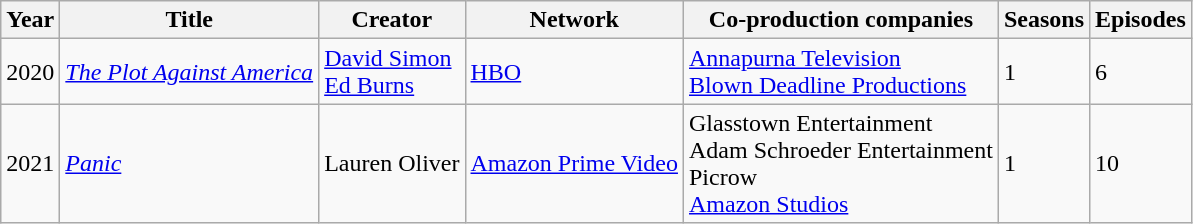<table class="wikitable sortable">
<tr>
<th>Year</th>
<th>Title</th>
<th>Creator</th>
<th>Network</th>
<th>Co-production companies</th>
<th>Seasons</th>
<th>Episodes</th>
</tr>
<tr>
<td>2020</td>
<td><em><a href='#'>The Plot Against America</a></em></td>
<td><a href='#'>David Simon</a><br><a href='#'>Ed Burns</a></td>
<td><a href='#'>HBO</a></td>
<td><a href='#'>Annapurna Television</a><br><a href='#'>Blown Deadline Productions</a></td>
<td>1</td>
<td>6</td>
</tr>
<tr>
<td>2021</td>
<td><em><a href='#'>Panic</a></em></td>
<td>Lauren Oliver</td>
<td><a href='#'>Amazon Prime Video</a></td>
<td>Glasstown Entertainment<br>Adam Schroeder Entertainment<br>Picrow<br><a href='#'>Amazon Studios</a></td>
<td>1</td>
<td>10</td>
</tr>
</table>
